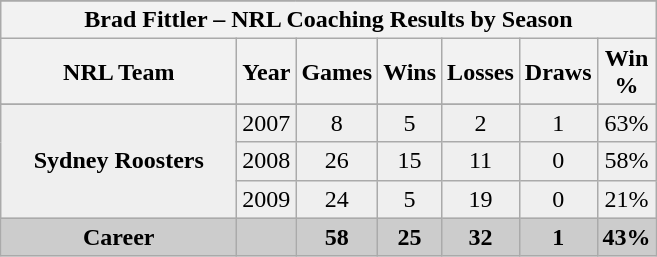<table class="wikitable">
<tr border=1 cellpadding=5 cellspacing=0|- align=center style="background:#EFEFEF;">
</tr>
<tr>
<th colspan="7"><strong>Brad Fittler – NRL Coaching Results by Season</strong></th>
</tr>
<tr>
<th width="150">NRL Team</th>
<th width="20">Year</th>
<th width="20">Games</th>
<th width="20">Wins</th>
<th width="20">Losses</th>
<th width="20">Draws</th>
<th width="20">Win %</th>
</tr>
<tr align=center>
</tr>
<tr align=center style="background:#EFEFEF;">
<td rowspan="3"><strong>Sydney Roosters</strong></td>
<td>2007</td>
<td>8</td>
<td>5</td>
<td>2</td>
<td>1</td>
<td>63%</td>
</tr>
<tr align=center style="background:#EFEFEF;">
<td>2008</td>
<td>26</td>
<td>15</td>
<td>11</td>
<td>0</td>
<td>58%</td>
</tr>
<tr align=center style="background:#EFEFEF;">
<td>2009</td>
<td>24</td>
<td>5</td>
<td>19</td>
<td>0</td>
<td>21%</td>
</tr>
<tr align=center style="background:#CCCCCC;">
<td rowspan="1"><strong>Career</strong></td>
<td></td>
<td><strong>58</strong></td>
<td><strong>25</strong></td>
<td><strong>32</strong></td>
<td><strong>1</strong></td>
<td><strong>43%</strong></td>
</tr>
</table>
